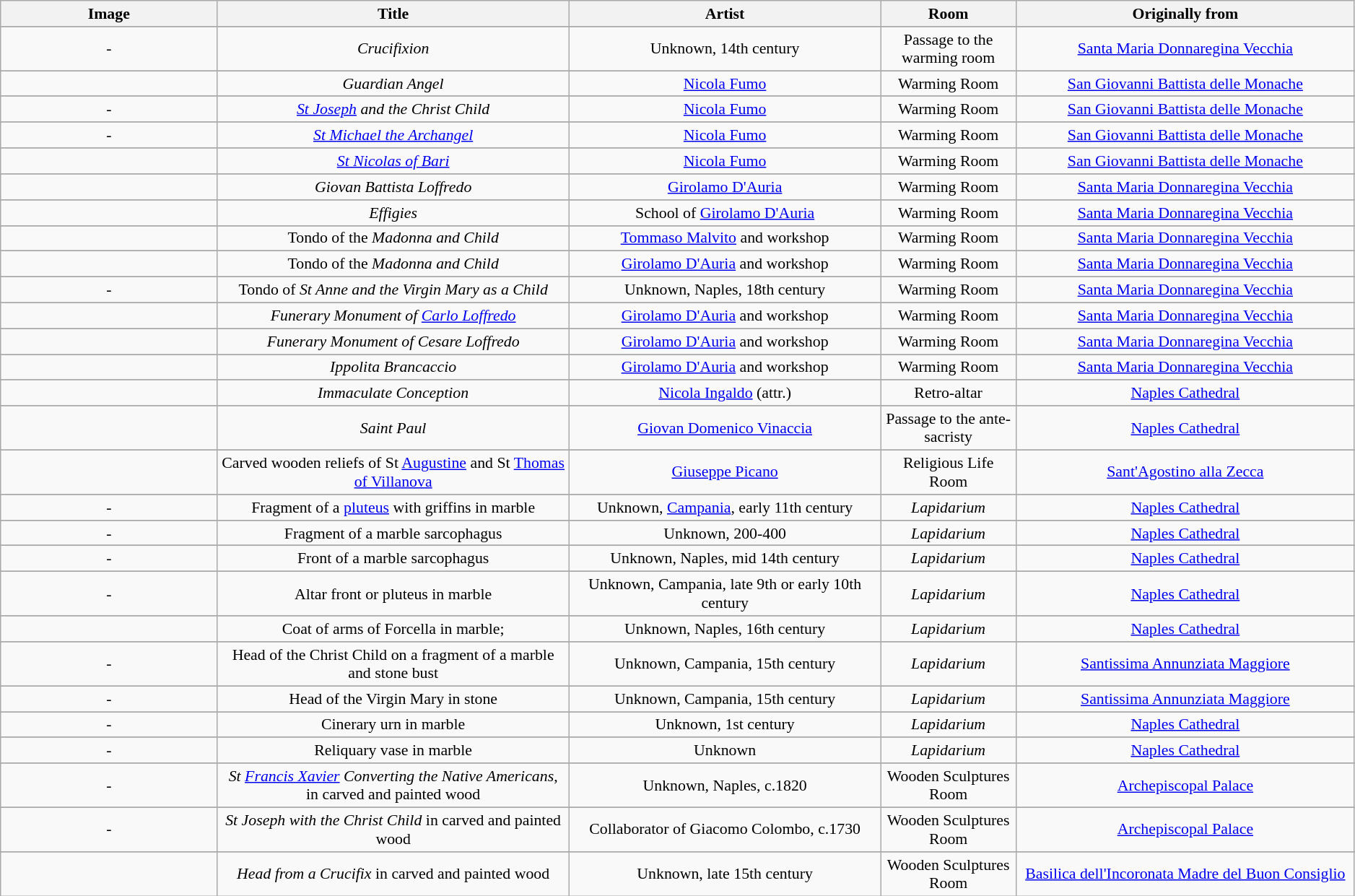<table class="wikitable" width="99%" style="font-size:91%">
<tr>
<th width="16%">Image</th>
<th width="26%">Title</th>
<th width="23%">Artist</th>
<th width="10">Room</th>
<th width="25%">Originally from</th>
</tr>
<tr>
</tr>
<tr align=center>
<td>-</td>
<td><em>Crucifixion</em></td>
<td>Unknown, 14th century</td>
<td>Passage to the warming room</td>
<td><a href='#'>Santa Maria Donnaregina Vecchia</a></td>
</tr>
<tr>
</tr>
<tr align=center>
<td></td>
<td><em>Guardian Angel</em></td>
<td><a href='#'>Nicola Fumo</a></td>
<td>Warming Room</td>
<td><a href='#'>San Giovanni Battista delle Monache</a></td>
</tr>
<tr>
</tr>
<tr align=center>
<td>-</td>
<td><em><a href='#'>St Joseph</a> and the Christ Child</em></td>
<td><a href='#'>Nicola Fumo</a></td>
<td>Warming Room</td>
<td><a href='#'>San Giovanni Battista delle Monache</a></td>
</tr>
<tr>
</tr>
<tr align=center>
<td>-</td>
<td><em><a href='#'>St Michael the Archangel</a></em></td>
<td><a href='#'>Nicola Fumo</a></td>
<td>Warming Room</td>
<td><a href='#'>San Giovanni Battista delle Monache</a></td>
</tr>
<tr>
</tr>
<tr align=center>
<td></td>
<td><em><a href='#'>St Nicolas of Bari</a></em></td>
<td><a href='#'>Nicola Fumo</a></td>
<td>Warming Room</td>
<td><a href='#'>San Giovanni Battista delle Monache</a></td>
</tr>
<tr>
</tr>
<tr align=center>
<td></td>
<td><em>Giovan Battista Loffredo</em></td>
<td><a href='#'>Girolamo D'Auria</a></td>
<td>Warming Room</td>
<td><a href='#'>Santa Maria Donnaregina Vecchia</a></td>
</tr>
<tr>
</tr>
<tr align=center>
<td></td>
<td><em>Effigies</em></td>
<td>School of <a href='#'>Girolamo D'Auria</a></td>
<td>Warming Room</td>
<td><a href='#'>Santa Maria Donnaregina Vecchia</a></td>
</tr>
<tr>
</tr>
<tr align=center>
<td></td>
<td>Tondo of the <em>Madonna and Child</em></td>
<td><a href='#'>Tommaso Malvito</a> and workshop</td>
<td>Warming Room</td>
<td><a href='#'>Santa Maria Donnaregina Vecchia</a></td>
</tr>
<tr>
</tr>
<tr align=center>
<td></td>
<td>Tondo of the <em>Madonna and Child</em></td>
<td><a href='#'>Girolamo D'Auria</a> and workshop</td>
<td>Warming Room</td>
<td><a href='#'>Santa Maria Donnaregina Vecchia</a></td>
</tr>
<tr>
</tr>
<tr align=center>
<td>-</td>
<td>Tondo of  <em>St Anne and the Virgin Mary as a Child</em></td>
<td>Unknown, Naples, 18th century</td>
<td>Warming Room</td>
<td><a href='#'>Santa Maria Donnaregina Vecchia</a></td>
</tr>
<tr>
</tr>
<tr align=center>
<td></td>
<td><em>Funerary Monument of <a href='#'>Carlo Loffredo</a></em></td>
<td><a href='#'>Girolamo D'Auria</a> and workshop</td>
<td>Warming Room</td>
<td><a href='#'>Santa Maria Donnaregina Vecchia</a></td>
</tr>
<tr>
</tr>
<tr align=center>
<td></td>
<td><em>Funerary Monument of Cesare Loffredo</em></td>
<td><a href='#'>Girolamo D'Auria</a> and workshop</td>
<td>Warming Room</td>
<td><a href='#'>Santa Maria Donnaregina Vecchia</a></td>
</tr>
<tr>
</tr>
<tr align=center>
<td></td>
<td><em>Ippolita Brancaccio</em></td>
<td><a href='#'>Girolamo D'Auria</a> and workshop</td>
<td>Warming Room</td>
<td><a href='#'>Santa Maria Donnaregina Vecchia</a></td>
</tr>
<tr>
</tr>
<tr align=center>
<td></td>
<td><em>Immaculate Conception</em></td>
<td><a href='#'>Nicola Ingaldo</a> (attr.)</td>
<td>Retro-altar</td>
<td><a href='#'>Naples Cathedral</a></td>
</tr>
<tr>
</tr>
<tr align=center>
<td></td>
<td><em>Saint Paul</em></td>
<td><a href='#'>Giovan Domenico Vinaccia</a></td>
<td>Passage to the ante-sacristy</td>
<td><a href='#'>Naples Cathedral</a></td>
</tr>
<tr>
</tr>
<tr align=center>
<td></td>
<td>Carved wooden reliefs of St <a href='#'>Augustine</a> and St <a href='#'>Thomas of Villanova</a></td>
<td><a href='#'>Giuseppe Picano</a></td>
<td>Religious Life Room</td>
<td><a href='#'>Sant'Agostino alla Zecca</a></td>
</tr>
<tr>
</tr>
<tr align=center>
<td>-</td>
<td>Fragment of a <a href='#'>pluteus</a> with griffins in marble</td>
<td>Unknown, <a href='#'>Campania</a>, early 11th century</td>
<td><em>Lapidarium</em></td>
<td><a href='#'>Naples Cathedral</a></td>
</tr>
<tr>
</tr>
<tr align=center>
<td>-</td>
<td>Fragment of a marble sarcophagus</td>
<td>Unknown, 200-400</td>
<td><em>Lapidarium</em></td>
<td><a href='#'>Naples Cathedral</a></td>
</tr>
<tr>
</tr>
<tr align=center>
<td>-</td>
<td>Front of a marble sarcophagus</td>
<td>Unknown, Naples, mid 14th century</td>
<td><em>Lapidarium</em></td>
<td><a href='#'>Naples Cathedral</a></td>
</tr>
<tr>
</tr>
<tr align=center>
<td>-</td>
<td>Altar front or pluteus in marble</td>
<td>Unknown, Campania, late 9th or early 10th century</td>
<td><em>Lapidarium</em></td>
<td><a href='#'>Naples Cathedral</a></td>
</tr>
<tr>
</tr>
<tr align=center>
<td></td>
<td>Coat of arms of Forcella in marble;</td>
<td>Unknown, Naples, 16th century</td>
<td><em>Lapidarium</em></td>
<td><a href='#'>Naples Cathedral</a></td>
</tr>
<tr>
</tr>
<tr align=center>
<td>-</td>
<td>Head of the Christ Child on a fragment of a marble and stone bust</td>
<td>Unknown, Campania, 15th century</td>
<td><em>Lapidarium</em></td>
<td><a href='#'>Santissima Annunziata Maggiore</a></td>
</tr>
<tr>
</tr>
<tr align=center>
<td>-</td>
<td>Head of the Virgin Mary in stone</td>
<td>Unknown, Campania, 15th  century</td>
<td><em>Lapidarium</em></td>
<td><a href='#'>Santissima Annunziata Maggiore</a></td>
</tr>
<tr>
</tr>
<tr align=center>
<td>-</td>
<td>Cinerary urn in marble</td>
<td>Unknown, 1st century</td>
<td><em>Lapidarium</em></td>
<td><a href='#'>Naples Cathedral</a></td>
</tr>
<tr>
</tr>
<tr align=center>
<td>-</td>
<td>Reliquary vase in marble</td>
<td>Unknown</td>
<td><em>Lapidarium</em></td>
<td><a href='#'>Naples Cathedral</a></td>
</tr>
<tr>
</tr>
<tr align=center>
<td>-</td>
<td><em>St <a href='#'>Francis Xavier</a> Converting the Native Americans</em>, in carved and painted wood</td>
<td>Unknown, Naples, c.1820</td>
<td>Wooden Sculptures Room</td>
<td><a href='#'>Archepiscopal Palace</a></td>
</tr>
<tr>
</tr>
<tr align=center>
<td>-</td>
<td><em>St Joseph with the Christ Child</em> in carved and painted wood</td>
<td>Collaborator of Giacomo Colombo, c.1730</td>
<td>Wooden Sculptures Room</td>
<td><a href='#'>Archepiscopal Palace</a></td>
</tr>
<tr>
</tr>
<tr align=center>
<td></td>
<td><em>Head from a Crucifix</em> in carved and painted wood</td>
<td>Unknown, late 15th century</td>
<td>Wooden Sculptures Room</td>
<td><a href='#'>Basilica dell'Incoronata Madre del Buon Consiglio</a></td>
</tr>
</table>
